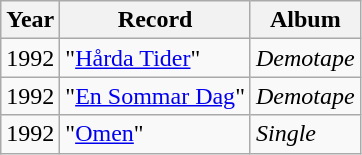<table class="wikitable">
<tr>
<th>Year</th>
<th>Record</th>
<th>Album</th>
</tr>
<tr>
<td>1992</td>
<td>"<a href='#'>Hårda Tider</a>"</td>
<td><em>Demotape</em></td>
</tr>
<tr>
<td>1992</td>
<td>"<a href='#'>En Sommar Dag</a>"</td>
<td><em>Demotape</em></td>
</tr>
<tr>
<td>1992</td>
<td>"<a href='#'>Omen</a>"</td>
<td><em>Single</em></td>
</tr>
</table>
